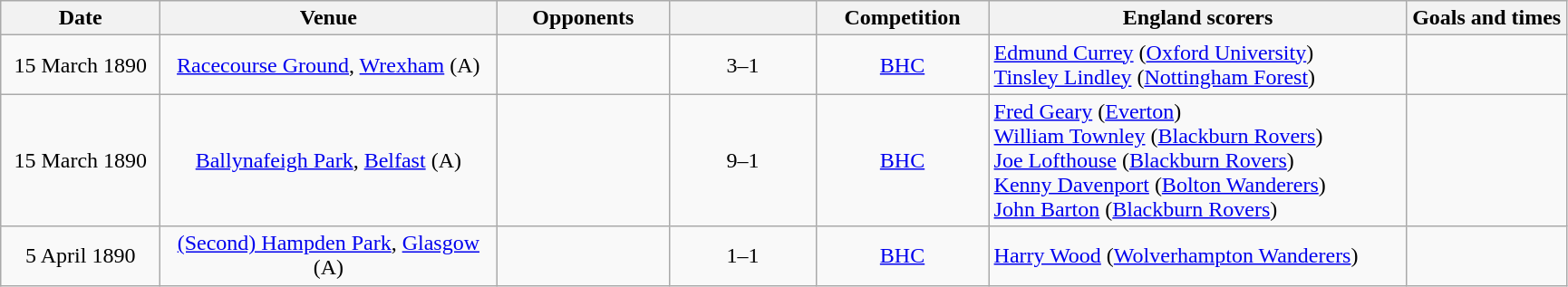<table class="wikitable" style="text-align: center;">
<tr>
<th width=110>Date</th>
<th width=240>Venue</th>
<th width=120>Opponents</th>
<th width=100></th>
<th width=120>Competition</th>
<th width=300>England scorers</th>
<th width=110>Goals and times</th>
</tr>
<tr>
<td>15 March 1890</td>
<td><a href='#'>Racecourse Ground</a>, <a href='#'>Wrexham</a> (A)</td>
<td></td>
<td>3–1</td>
<td><a href='#'>BHC</a></td>
<td align=left><a href='#'>Edmund Currey</a> (<a href='#'>Oxford University</a>)<br><a href='#'>Tinsley Lindley</a> (<a href='#'>Nottingham Forest</a>)</td>
<td align=left>  <br></td>
</tr>
<tr>
<td>15 March 1890</td>
<td><a href='#'>Ballynafeigh Park</a>, <a href='#'>Belfast</a> (A)</td>
<td></td>
<td>9–1</td>
<td><a href='#'>BHC</a></td>
<td align=left><a href='#'>Fred Geary</a> (<a href='#'>Everton</a>)<br><a href='#'>William Townley</a> (<a href='#'>Blackburn Rovers</a>)<br><a href='#'>Joe Lofthouse</a> (<a href='#'>Blackburn Rovers</a>)<br><a href='#'>Kenny Davenport</a> (<a href='#'>Bolton Wanderers</a>)<br><a href='#'>John Barton</a> (<a href='#'>Blackburn Rovers</a>)</td>
<td align=left>  <br> <br><br> <br></td>
</tr>
<tr>
<td>5 April 1890</td>
<td><a href='#'>(Second) Hampden Park</a>, <a href='#'>Glasgow</a> (A)</td>
<td></td>
<td>1–1</td>
<td><a href='#'>BHC</a></td>
<td align=left><a href='#'>Harry Wood</a> (<a href='#'>Wolverhampton Wanderers</a>)</td>
<td align=left></td>
</tr>
</table>
